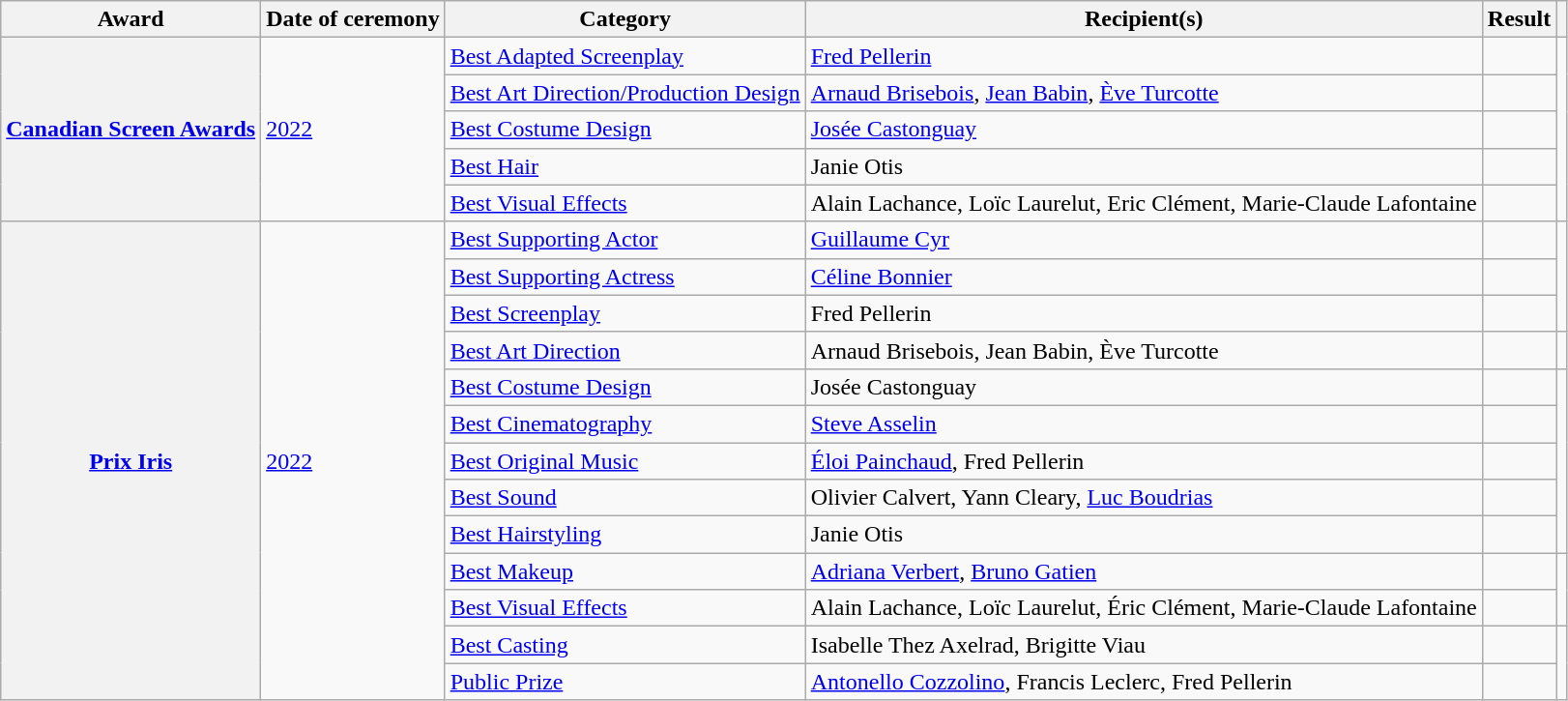<table class="wikitable plainrowheaders">
<tr>
<th scope="col">Award</th>
<th scope="col">Date of ceremony</th>
<th scope="col">Category</th>
<th scope="col">Recipient(s)</th>
<th scope="col">Result</th>
<th scope="col" class="unsortable"></th>
</tr>
<tr>
<th scope="row" rowspan=5><a href='#'>Canadian Screen Awards</a></th>
<td rowspan=5><a href='#'>2022</a></td>
<td><a href='#'>Best Adapted Screenplay</a></td>
<td><a href='#'>Fred Pellerin</a></td>
<td></td>
<td style="text-align:center;" rowspan=5></td>
</tr>
<tr>
<td><a href='#'>Best Art Direction/Production Design</a></td>
<td><a href='#'>Arnaud Brisebois</a>, <a href='#'>Jean Babin</a>, <a href='#'>Ève Turcotte</a></td>
<td></td>
</tr>
<tr>
<td><a href='#'>Best Costume Design</a></td>
<td><a href='#'>Josée Castonguay</a></td>
<td></td>
</tr>
<tr>
<td><a href='#'>Best Hair</a></td>
<td>Janie Otis</td>
<td></td>
</tr>
<tr>
<td><a href='#'>Best Visual Effects</a></td>
<td>Alain Lachance, Loïc Laurelut, Eric Clément, Marie-Claude Lafontaine</td>
<td></td>
</tr>
<tr>
<th scope="row" rowspan=13><a href='#'>Prix Iris</a></th>
<td rowspan=13><a href='#'>2022</a></td>
<td><a href='#'>Best Supporting Actor</a></td>
<td><a href='#'>Guillaume Cyr</a></td>
<td></td>
<td rowspan=3 align=center></td>
</tr>
<tr>
<td><a href='#'>Best Supporting Actress</a></td>
<td><a href='#'>Céline Bonnier</a></td>
<td></td>
</tr>
<tr>
<td><a href='#'>Best Screenplay</a></td>
<td>Fred Pellerin</td>
<td></td>
</tr>
<tr>
<td><a href='#'>Best Art Direction</a></td>
<td>Arnaud Brisebois, Jean Babin, Ève Turcotte</td>
<td></td>
<td align=center></td>
</tr>
<tr>
<td><a href='#'>Best Costume Design</a></td>
<td>Josée Castonguay</td>
<td></td>
<td rowspan=5 align=center></td>
</tr>
<tr>
<td><a href='#'>Best Cinematography</a></td>
<td><a href='#'>Steve Asselin</a></td>
<td></td>
</tr>
<tr>
<td><a href='#'>Best Original Music</a></td>
<td><a href='#'>Éloi Painchaud</a>, Fred Pellerin</td>
<td></td>
</tr>
<tr>
<td><a href='#'>Best Sound</a></td>
<td>Olivier Calvert, Yann Cleary, <a href='#'>Luc Boudrias</a></td>
<td></td>
</tr>
<tr>
<td><a href='#'>Best Hairstyling</a></td>
<td>Janie Otis</td>
<td></td>
</tr>
<tr>
<td><a href='#'>Best Makeup</a></td>
<td><a href='#'>Adriana Verbert</a>, <a href='#'>Bruno Gatien</a></td>
<td></td>
<td rowspan=2 align=center></td>
</tr>
<tr>
<td><a href='#'>Best Visual Effects</a></td>
<td>Alain Lachance, Loïc Laurelut, Éric Clément, Marie-Claude Lafontaine</td>
<td></td>
</tr>
<tr>
<td><a href='#'>Best Casting</a></td>
<td>Isabelle Thez Axelrad, Brigitte Viau</td>
<td></td>
<td rowspan=2 align=center></td>
</tr>
<tr>
<td><a href='#'>Public Prize</a></td>
<td><a href='#'>Antonello Cozzolino</a>, Francis Leclerc, Fred Pellerin</td>
<td></td>
</tr>
</table>
